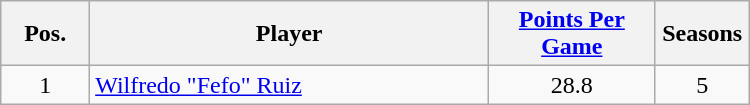<table class="wikitable sortable"  style="text-align:center" width=500px>
<tr>
<th width=50px>Pos.</th>
<th width=250px>Player</th>
<th width=100px><a href='#'>Points Per Game</a></th>
<th width=50px>Seasons</th>
</tr>
<tr>
<td>1</td>
<td align=left> <a href='#'>Wilfredo "Fefo" Ruiz</a></td>
<td>28.8</td>
<td>5</td>
</tr>
</table>
